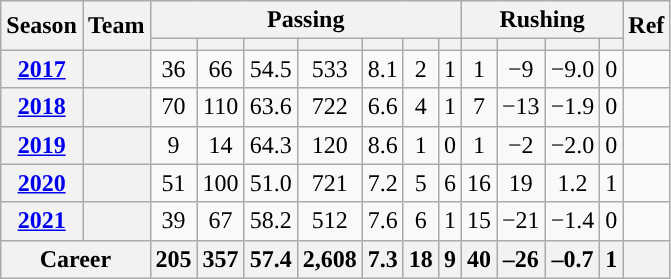<table class="wikitable" style="text-align:center;">
<tr>
<th rowspan="2">Season</th>
<th rowspan="2">Team</th>
<th colspan="7">Passing</th>
<th colspan="4">Rushing</th>
<th rowspan="2">Ref</th>
</tr>
<tr>
<th></th>
<th></th>
<th></th>
<th></th>
<th></th>
<th></th>
<th></th>
<th></th>
<th></th>
<th></th>
<th></th>
</tr>
<tr>
<th><a href='#'>2017</a></th>
<th></th>
<td>36</td>
<td>66</td>
<td>54.5</td>
<td>533</td>
<td>8.1</td>
<td>2</td>
<td>1</td>
<td>1</td>
<td>−9</td>
<td>−9.0</td>
<td>0</td>
<td></td>
</tr>
<tr>
<th><a href='#'>2018</a></th>
<th></th>
<td>70</td>
<td>110</td>
<td>63.6</td>
<td>722</td>
<td>6.6</td>
<td>4</td>
<td>1</td>
<td>7</td>
<td>−13</td>
<td>−1.9</td>
<td>0</td>
<td></td>
</tr>
<tr>
<th><a href='#'>2019</a></th>
<th></th>
<td>9</td>
<td>14</td>
<td>64.3</td>
<td>120</td>
<td>8.6</td>
<td>1</td>
<td>0</td>
<td>1</td>
<td>−2</td>
<td>−2.0</td>
<td>0</td>
<td></td>
</tr>
<tr>
<th><a href='#'>2020</a></th>
<th></th>
<td>51</td>
<td>100</td>
<td>51.0</td>
<td>721</td>
<td>7.2</td>
<td>5</td>
<td>6</td>
<td>16</td>
<td>19</td>
<td>1.2</td>
<td>1</td>
<td></td>
</tr>
<tr>
<th><a href='#'>2021</a></th>
<th></th>
<td>39</td>
<td>67</td>
<td>58.2</td>
<td>512</td>
<td>7.6</td>
<td>6</td>
<td>1</td>
<td>15</td>
<td>−21</td>
<td>−1.4</td>
<td>0</td>
<td></td>
</tr>
<tr>
<th colspan="2">Career</th>
<th>205</th>
<th>357</th>
<th>57.4</th>
<th>2,608</th>
<th>7.3</th>
<th>18</th>
<th>9</th>
<th>40</th>
<th>–26</th>
<th>–0.7</th>
<th>1</th>
<th></th>
</tr>
</table>
